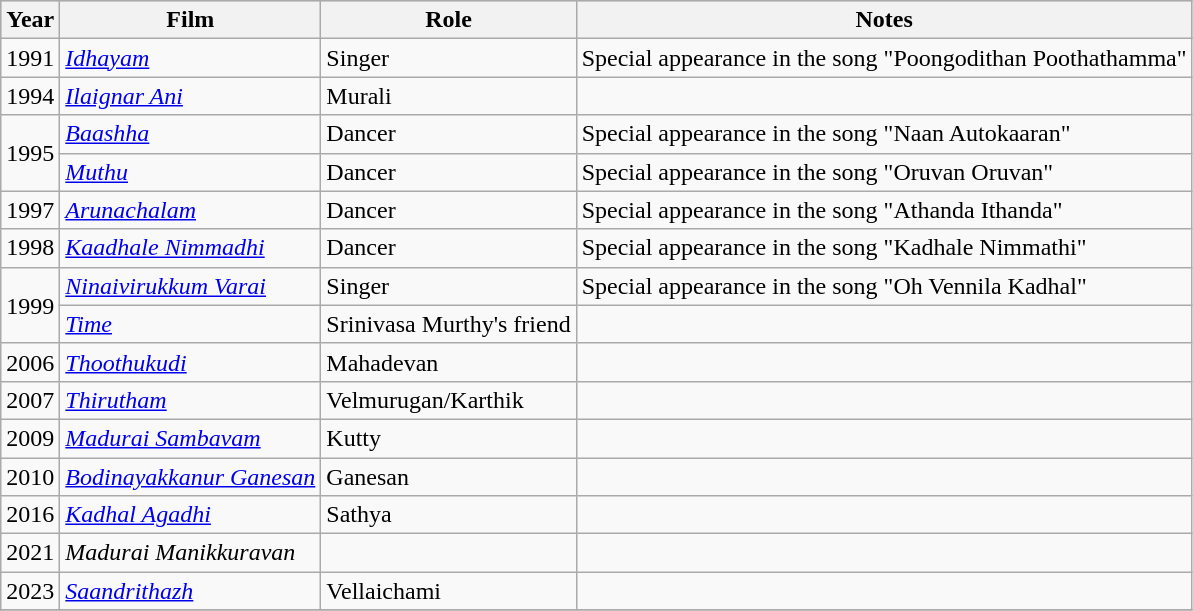<table class="wikitable sortable">
<tr style="background:#ccc; text-align:center;">
<th>Year</th>
<th>Film</th>
<th>Role</th>
<th>Notes</th>
</tr>
<tr>
<td>1991</td>
<td><em><a href='#'>Idhayam</a></em></td>
<td>Singer</td>
<td>Special appearance in the song  "Poongodithan Poothathamma"</td>
</tr>
<tr>
<td>1994</td>
<td><em><a href='#'>Ilaignar Ani</a></em></td>
<td>Murali</td>
<td></td>
</tr>
<tr>
<td rowspan="2">1995</td>
<td><em><a href='#'>Baashha</a></em></td>
<td>Dancer</td>
<td>Special appearance in the song "Naan Autokaaran"</td>
</tr>
<tr>
<td><em><a href='#'>Muthu</a></em></td>
<td>Dancer</td>
<td>Special appearance in the song  "Oruvan Oruvan"</td>
</tr>
<tr>
<td>1997</td>
<td><em><a href='#'>Arunachalam</a></em></td>
<td>Dancer</td>
<td>Special appearance in the song "Athanda Ithanda"</td>
</tr>
<tr>
<td>1998</td>
<td><em><a href='#'>Kaadhale Nimmadhi</a></em></td>
<td>Dancer</td>
<td>Special appearance in the song "Kadhale Nimmathi"</td>
</tr>
<tr>
<td rowspan="2">1999</td>
<td><em><a href='#'>Ninaivirukkum Varai</a></em></td>
<td>Singer</td>
<td>Special appearance in the song "Oh Vennila Kadhal"</td>
</tr>
<tr>
<td><em><a href='#'>Time</a></em></td>
<td>Srinivasa Murthy's friend</td>
<td></td>
</tr>
<tr>
<td>2006</td>
<td><em><a href='#'>Thoothukudi</a></em></td>
<td>Mahadevan</td>
<td></td>
</tr>
<tr>
<td>2007</td>
<td><em><a href='#'>Thirutham</a></em></td>
<td>Velmurugan/Karthik</td>
<td></td>
</tr>
<tr>
<td>2009</td>
<td><em><a href='#'>Madurai Sambavam</a></em></td>
<td>Kutty</td>
<td></td>
</tr>
<tr>
<td>2010</td>
<td><em><a href='#'>Bodinayakkanur Ganesan</a></em></td>
<td>Ganesan</td>
<td></td>
</tr>
<tr>
<td>2016</td>
<td><em><a href='#'>Kadhal Agadhi</a></em></td>
<td>Sathya</td>
<td></td>
</tr>
<tr>
<td>2021</td>
<td><em>Madurai Manikkuravan</em></td>
<td></td>
<td></td>
</tr>
<tr>
<td>2023</td>
<td><em><a href='#'>Saandrithazh</a></em></td>
<td>Vellaichami</td>
<td></td>
</tr>
<tr>
</tr>
</table>
